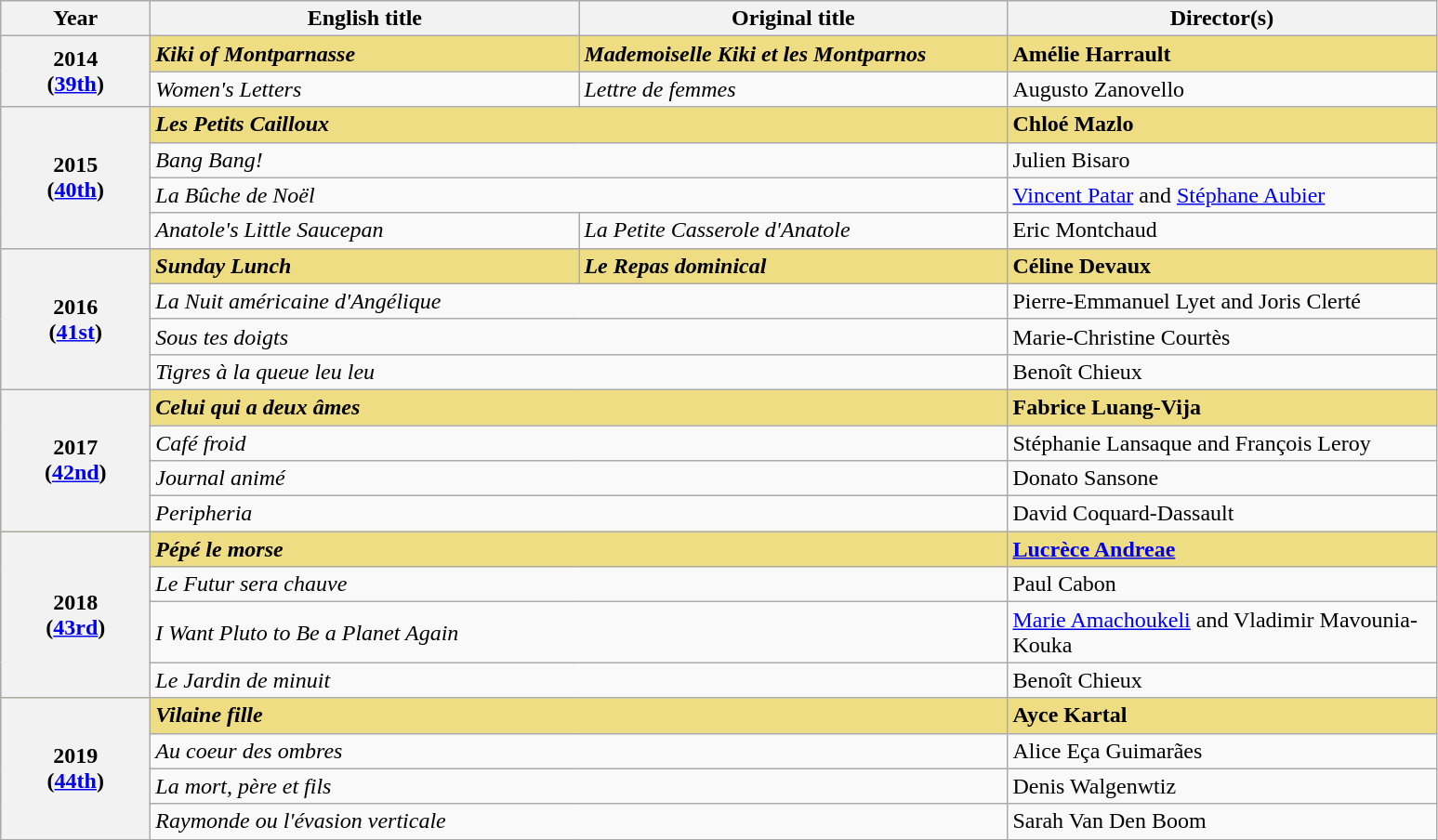<table class="wikitable">
<tr>
<th width="100">Year</th>
<th width="300">English title</th>
<th width="300">Original title</th>
<th width="300">Director(s)</th>
</tr>
<tr>
<th rowspan="2">2014<br>(<a href='#'>39th</a>)</th>
<td style="background:#eedd82;"><strong><em>Kiki of Montparnasse</em></strong></td>
<td style="background:#eedd82;"><strong><em>Mademoiselle Kiki et les Montparnos</em></strong></td>
<td style="background:#eedd82;"><strong>Amélie Harrault</strong></td>
</tr>
<tr>
<td><em>Women's Letters</em></td>
<td><em>Lettre de femmes</em></td>
<td>Augusto Zanovello</td>
</tr>
<tr>
<th rowspan="4">2015<br>(<a href='#'>40th</a>)</th>
<td colspan="2" style="background:#eedd82;"><strong><em>Les Petits Cailloux</em></strong></td>
<td style="background:#eedd82;"><strong>Chloé Mazlo</strong></td>
</tr>
<tr>
<td colspan="2"><em>Bang Bang!</em></td>
<td>Julien Bisaro</td>
</tr>
<tr>
<td colspan="2"><em>La Bûche de Noël</em></td>
<td><a href='#'>Vincent Patar</a> and <a href='#'>Stéphane Aubier</a></td>
</tr>
<tr>
<td><em>Anatole's Little Saucepan</em></td>
<td><em>La Petite Casserole d'Anatole</em></td>
<td>Eric Montchaud</td>
</tr>
<tr style="background:#eedd82;">
<th rowspan="4">2016<br>(<a href='#'>41st</a>)</th>
<td><strong><em>Sunday Lunch</em></strong></td>
<td><strong><em>Le Repas dominical</em></strong></td>
<td><strong>Céline Devaux</strong></td>
</tr>
<tr>
<td colspan="2"><em>La Nuit américaine d'Angélique</em></td>
<td>Pierre-Emmanuel Lyet and Joris Clerté</td>
</tr>
<tr>
<td colspan="2"><em>Sous tes doigts</em></td>
<td>Marie-Christine Courtès</td>
</tr>
<tr>
<td colspan="2"><em>Tigres à la queue leu leu</em></td>
<td>Benoît Chieux</td>
</tr>
<tr style="background:#eedd82;">
<th rowspan="4">2017<br>(<a href='#'>42nd</a>)</th>
<td colspan="2"><strong><em>Celui qui a deux âmes</em></strong></td>
<td><strong>Fabrice Luang-Vija</strong></td>
</tr>
<tr>
<td colspan="2"><em>Café froid</em></td>
<td>Stéphanie Lansaque and François Leroy</td>
</tr>
<tr>
<td colspan="2"><em>Journal animé</em></td>
<td>Donato Sansone</td>
</tr>
<tr>
<td colspan="2"><em>Peripheria</em></td>
<td>David Coquard-Dassault</td>
</tr>
<tr style="background:#eedd82;">
<th rowspan="4">2018<br>(<a href='#'>43rd</a>)</th>
<td colspan="2"><strong><em>Pépé le morse</em></strong></td>
<td><a href='#'><strong>Lucrèce Andreae</strong></a></td>
</tr>
<tr>
<td colspan="2"><em>Le Futur sera chauve</em></td>
<td>Paul Cabon</td>
</tr>
<tr>
<td colspan="2"><em>I Want Pluto to Be a Planet Again</em></td>
<td><a href='#'>Marie Amachoukeli</a> and Vladimir Mavounia-Kouka</td>
</tr>
<tr>
<td colspan="2"><em>Le Jardin de minuit</em></td>
<td>Benoît Chieux</td>
</tr>
<tr style="background:#eedd82;">
<th rowspan="4">2019<br>(<a href='#'>44th</a>)</th>
<td colspan="2"><strong><em>Vilaine fille</em></strong></td>
<td><strong>Ayce Kartal</strong></td>
</tr>
<tr>
<td colspan="2"><em>Au coeur des ombres</em></td>
<td>Alice Eça Guimarães</td>
</tr>
<tr>
<td colspan="2"><em>La mort, père et fils</em></td>
<td>Denis Walgenwtiz</td>
</tr>
<tr>
<td colspan="2"><em>Raymonde ou l'évasion verticale</em></td>
<td>Sarah Van Den Boom</td>
</tr>
</table>
